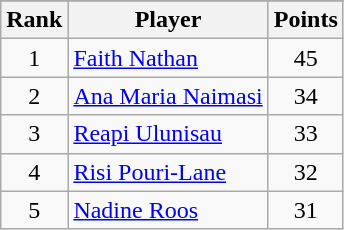<table class="wikitable sortable">
<tr>
</tr>
<tr>
<th>Rank</th>
<th>Player</th>
<th>Points</th>
</tr>
<tr>
<td align=center>1</td>
<td> <a href='#'>Faith Nathan</a></td>
<td align=center>45</td>
</tr>
<tr>
<td align=center>2</td>
<td> <a href='#'>Ana Maria Naimasi</a></td>
<td align=center>34</td>
</tr>
<tr>
<td align=center>3</td>
<td> <a href='#'>Reapi Ulunisau</a></td>
<td align=center>33</td>
</tr>
<tr>
<td align=center>4</td>
<td> <a href='#'>Risi Pouri-Lane</a></td>
<td align=center>32</td>
</tr>
<tr>
<td align=center>5</td>
<td> <a href='#'>Nadine Roos</a></td>
<td align=center>31</td>
</tr>
</table>
